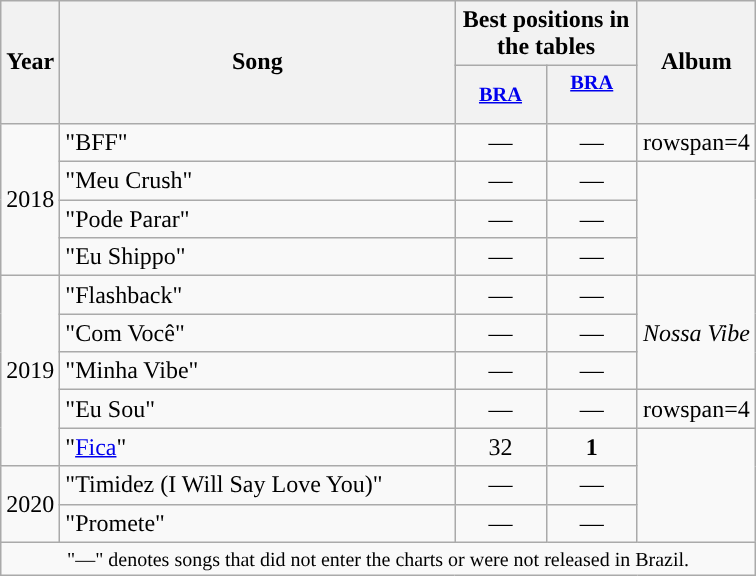<table class="wikitable">
<tr>
<th rowspan="2" scope="col">Year</th>
<th rowspan="2" scope="col" style="width:16em;">Song</th>
<th colspan="2" scope="col">Best positions in the tables</th>
<th rowspan="2" scope="col">Album</th>
</tr>
<tr>
<th scope="col" style="width:4em;font-size:85%;"><a href='#'>BRA</a><br></th>
<th scope="col" style="width:4em;font-size:85%;"><a href='#'>BRA<br></a><br></th>
</tr>
<tr>
<td rowspan=4>2018</td>
<td>"BFF"</td>
<td align="center">—</td>
<td align="center">—</td>
<td>rowspan=4 </td>
</tr>
<tr>
<td>"Meu Crush"</td>
<td align="center">—</td>
<td align="center">—</td>
</tr>
<tr>
<td>"Pode Parar"</td>
<td align="center">—</td>
<td align="center">—</td>
</tr>
<tr>
<td>"Eu Shippo"</td>
<td align="center">—</td>
<td align="center">—</td>
</tr>
<tr>
<td rowspan=5>2019</td>
<td>"Flashback"</td>
<td align="center">—</td>
<td align="center">—</td>
<td align="center" rowspan="3"><em>Nossa Vibe</em></td>
</tr>
<tr>
<td>"Com Você"</td>
<td align="center">—</td>
<td align="center">—</td>
</tr>
<tr>
<td>"Minha Vibe"</td>
<td align="center">—</td>
<td align="center">—</td>
</tr>
<tr>
<td>"Eu Sou"</td>
<td align="center">—</td>
<td align="center">—</td>
<td>rowspan=4 </td>
</tr>
<tr>
<td>"<a href='#'>Fica</a>"</td>
<td align="center">32</td>
<td align="center"><strong>1</strong></td>
</tr>
<tr>
<td rowspan=2>2020</td>
<td>"Timidez (I Will Say Love You)"</td>
<td align="center">—</td>
<td align="center">—</td>
</tr>
<tr>
<td>"Promete"</td>
<td align="center">—</td>
<td align="center">—</td>
</tr>
<tr>
<td align="center" colspan="16" align="center" style="font-size:10pt">"—" denotes songs that did not enter the charts or were not released in Brazil.</td>
</tr>
</table>
